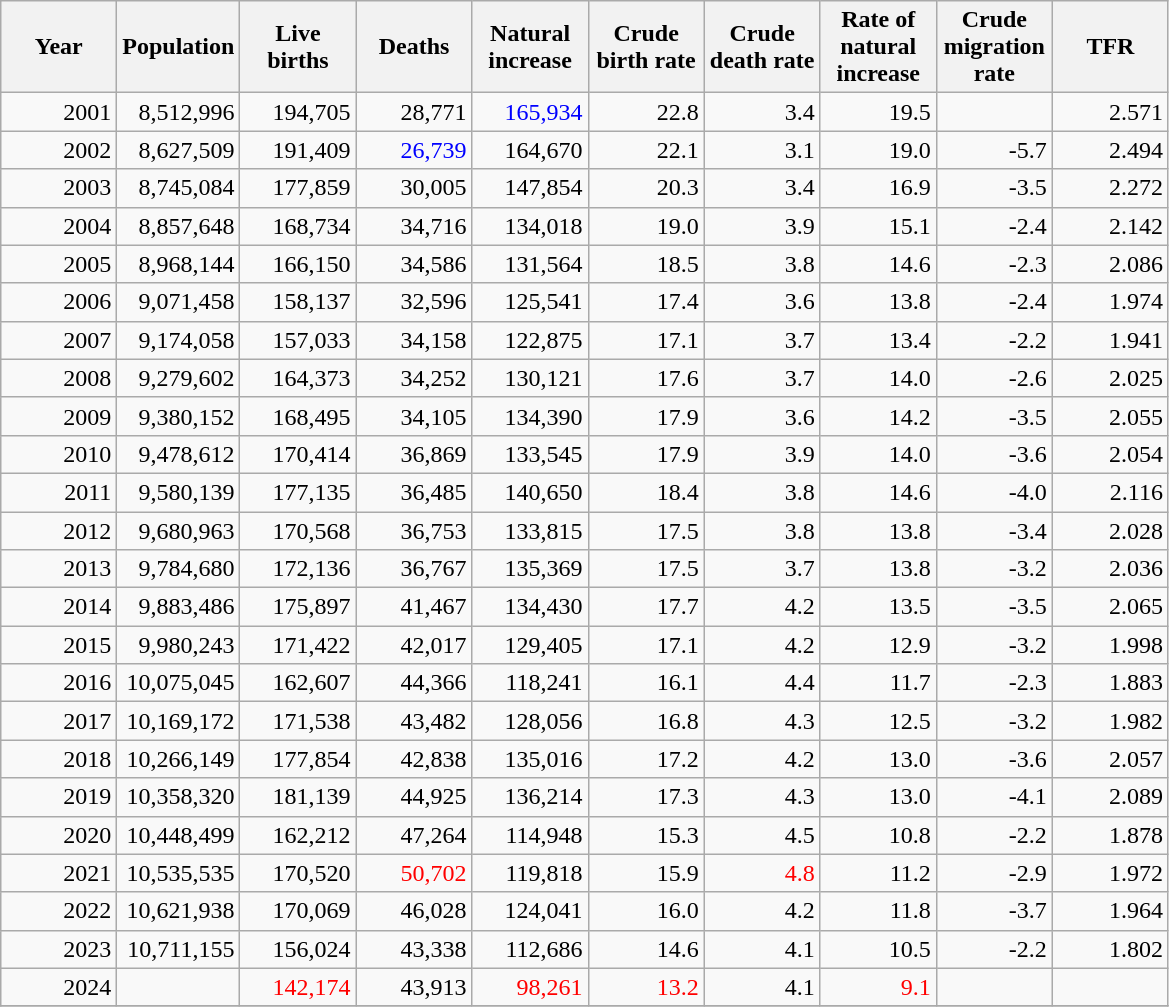<table class="wikitable sortable" style="text-align: right;">
<tr>
<th width="70">Year</th>
<th width="70">Population</th>
<th width="70">Live births</th>
<th width="70">Deaths</th>
<th width="70">Natural increase</th>
<th width="70">Crude birth rate</th>
<th width="70">Crude death rate</th>
<th width="70">Rate of natural increase</th>
<th width="70">Crude migration rate</th>
<th width="70">TFR</th>
</tr>
<tr>
<td align="right">2001</td>
<td align="right">8,512,996</td>
<td align="right">194,705</td>
<td align="right">28,771</td>
<td style="color:blue;">165,934</td>
<td align="right">22.8</td>
<td align="right">3.4</td>
<td align="right">19.5</td>
<td></td>
<td align="right"><span>2.571</span></td>
</tr>
<tr>
<td align="right">2002</td>
<td align="right">8,627,509</td>
<td align="right">191,409</td>
<td style="color:blue;">26,739</td>
<td align="right">164,670</td>
<td align="right">22.1</td>
<td align="right">3.1</td>
<td align="right">19.0</td>
<td>-5.7</td>
<td align="right"><span>2.494</span></td>
</tr>
<tr>
<td align="right">2003</td>
<td align="right">8,745,084</td>
<td align="right">177,859</td>
<td align="right">30,005</td>
<td align="right">147,854</td>
<td align="right">20.3</td>
<td align="right">3.4</td>
<td align="right">16.9</td>
<td>-3.5</td>
<td align="right"><span>2.272</span></td>
</tr>
<tr>
<td align="right">2004</td>
<td align="right">8,857,648</td>
<td align="right">168,734</td>
<td align="right">34,716</td>
<td align="right">134,018</td>
<td align="right">19.0</td>
<td align="right">3.9</td>
<td align="right">15.1</td>
<td>-2.4</td>
<td align="right"><span>2.142</span></td>
</tr>
<tr>
<td align="right">2005</td>
<td align="right">8,968,144</td>
<td align="right">166,150</td>
<td align="right">34,586</td>
<td align="right">131,564</td>
<td align="right">18.5</td>
<td align="right">3.8</td>
<td align="right">14.6</td>
<td>-2.3</td>
<td align="right">2.086</td>
</tr>
<tr>
<td align="right">2006</td>
<td align="right">9,071,458</td>
<td align="right">158,137</td>
<td align="right">32,596</td>
<td align="right">125,541</td>
<td align="right">17.4</td>
<td align="right">3.6</td>
<td align="right">13.8</td>
<td>-2.4</td>
<td align="right">1.974</td>
</tr>
<tr>
<td align="right">2007</td>
<td align="right">9,174,058</td>
<td align="right">157,033</td>
<td align="right">34,158</td>
<td align="right">122,875</td>
<td align="right">17.1</td>
<td align="right">3.7</td>
<td align="right">13.4</td>
<td>-2.2</td>
<td align="right">1.941</td>
</tr>
<tr>
<td align="right">2008</td>
<td align="right">9,279,602</td>
<td align="right">164,373</td>
<td align="right">34,252</td>
<td align="right">130,121</td>
<td align="right">17.6</td>
<td align="right">3.7</td>
<td align="right">14.0</td>
<td>-2.6</td>
<td align="right">2.025</td>
</tr>
<tr>
<td align="right">2009</td>
<td align="right">9,380,152</td>
<td align="right">168,495</td>
<td align="right">34,105</td>
<td align="right">134,390</td>
<td align="right">17.9</td>
<td align="right">3.6</td>
<td align="right">14.2</td>
<td>-3.5</td>
<td align="right">2.055</td>
</tr>
<tr>
<td align="right">2010</td>
<td align="right">9,478,612</td>
<td align="right">170,414</td>
<td align="right">36,869</td>
<td align="right">133,545</td>
<td align="right">17.9</td>
<td align="right">3.9</td>
<td align="right">14.0</td>
<td>-3.6</td>
<td align="right">2.054</td>
</tr>
<tr>
<td align="right">2011</td>
<td align="right">9,580,139</td>
<td align="right">177,135</td>
<td align="right">36,485</td>
<td align="right">140,650</td>
<td align="right">18.4</td>
<td align="right">3.8</td>
<td align="right">14.6</td>
<td>-4.0</td>
<td align="right"><span>2.116</span></td>
</tr>
<tr>
<td align="right">2012</td>
<td align="right">9,680,963</td>
<td align="right">170,568</td>
<td align="right">36,753</td>
<td align="right">133,815</td>
<td align="right">17.5</td>
<td align="right">3.8</td>
<td align="right">13.8</td>
<td>-3.4</td>
<td align="right">2.028</td>
</tr>
<tr>
<td align="right">2013</td>
<td align="right">9,784,680</td>
<td align="right">172,136</td>
<td align="right">36,767</td>
<td align="right">135,369</td>
<td align="right">17.5</td>
<td align="right">3.7</td>
<td align="right">13.8</td>
<td>-3.2</td>
<td align="right">2.036</td>
</tr>
<tr>
<td align="right">2014</td>
<td align="right">9,883,486</td>
<td align="right">175,897</td>
<td align="right">41,467</td>
<td align="right">134,430</td>
<td align="right">17.7</td>
<td align="right">4.2</td>
<td align="right">13.5</td>
<td>-3.5</td>
<td align="right">2.065</td>
</tr>
<tr>
<td align="right">2015</td>
<td align="right">9,980,243</td>
<td align="right">171,422</td>
<td align="right">42,017</td>
<td align="right">129,405</td>
<td align="right">17.1</td>
<td align="right">4.2</td>
<td align="right">12.9</td>
<td>-3.2</td>
<td align="right">1.998</td>
</tr>
<tr>
<td align="right">2016</td>
<td align="right">10,075,045</td>
<td align="right">162,607</td>
<td align="right">44,366</td>
<td align="right">118,241</td>
<td align="right">16.1</td>
<td align="right">4.4</td>
<td align="right">11.7</td>
<td>-2.3</td>
<td align="right">1.883</td>
</tr>
<tr>
<td align="right">2017</td>
<td align="right">10,169,172</td>
<td align="right">171,538</td>
<td align="right">43,482</td>
<td align="right">128,056</td>
<td align="right">16.8</td>
<td align="right">4.3</td>
<td align="right">12.5</td>
<td>-3.2</td>
<td align="right">1.982</td>
</tr>
<tr>
<td align="right">2018</td>
<td align="right">10,266,149</td>
<td align="right">177,854</td>
<td align="right">42,838</td>
<td align="right">135,016</td>
<td align="right">17.2</td>
<td align="right">4.2</td>
<td align="right">13.0</td>
<td>-3.6</td>
<td align="right">2.057</td>
</tr>
<tr>
<td align="right">2019</td>
<td align="right">10,358,320</td>
<td align="right">181,139</td>
<td align="right">44,925</td>
<td align="right">136,214</td>
<td align="right">17.3</td>
<td align="right">4.3</td>
<td align="right">13.0</td>
<td>-4.1</td>
<td align="right">2.089</td>
</tr>
<tr>
<td align="right">2020</td>
<td align="right">10,448,499</td>
<td align="right">162,212</td>
<td align="right">47,264</td>
<td>114,948</td>
<td align="right">15.3</td>
<td align="right">4.5</td>
<td>10.8</td>
<td>-2.2</td>
<td align="right">1.878</td>
</tr>
<tr>
<td align="right">2021</td>
<td align="right">10,535,535</td>
<td align="right">170,520</td>
<td style="color:red;">50,702</td>
<td align="right">119,818</td>
<td align="right">15.9</td>
<td style="color:red">4.8</td>
<td align="right">11.2</td>
<td>-2.9</td>
<td align="right">1.972</td>
</tr>
<tr>
<td align="right">2022</td>
<td align="right">10,621,938</td>
<td align="right">170,069</td>
<td align="right">46,028</td>
<td align="right">124,041</td>
<td align="right">16.0</td>
<td align="right">4.2</td>
<td align="right">11.8</td>
<td>-3.7</td>
<td align="right">1.964</td>
</tr>
<tr>
<td>2023</td>
<td>10,711,155</td>
<td>156,024</td>
<td>43,338</td>
<td>112,686</td>
<td>14.6</td>
<td>4.1</td>
<td>10.5</td>
<td>-2.2</td>
<td align="right"><span>1.802</span></td>
</tr>
<tr>
<td>2024</td>
<td></td>
<td style="color:red">142,174</td>
<td>43,913</td>
<td style="color:red">98,261</td>
<td style="color:red">13.2</td>
<td>4.1</td>
<td style="color:red">9.1</td>
<td></td>
<td align="right"></td>
</tr>
<tr>
</tr>
</table>
